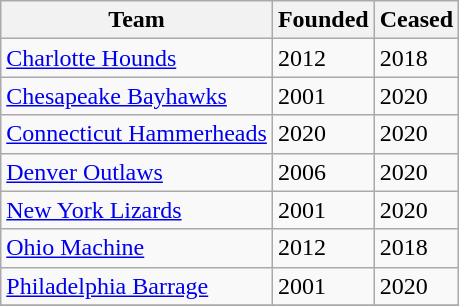<table class="wikitable">
<tr>
<th background:#000000; border:2px solid #FFD300>Team</th>
<th>Founded</th>
<th>Ceased</th>
</tr>
<tr>
<td><a href='#'>Charlotte Hounds</a></td>
<td>2012</td>
<td>2018</td>
</tr>
<tr>
<td><a href='#'>Chesapeake Bayhawks</a></td>
<td>2001</td>
<td>2020</td>
</tr>
<tr>
<td><a href='#'>Connecticut Hammerheads</a></td>
<td>2020</td>
<td>2020</td>
</tr>
<tr>
<td><a href='#'>Denver Outlaws</a></td>
<td>2006</td>
<td>2020</td>
</tr>
<tr>
<td><a href='#'>New York Lizards</a></td>
<td>2001</td>
<td>2020</td>
</tr>
<tr>
<td><a href='#'>Ohio Machine</a></td>
<td>2012</td>
<td>2018</td>
</tr>
<tr>
<td><a href='#'>Philadelphia Barrage</a></td>
<td>2001</td>
<td>2020</td>
</tr>
<tr>
</tr>
</table>
